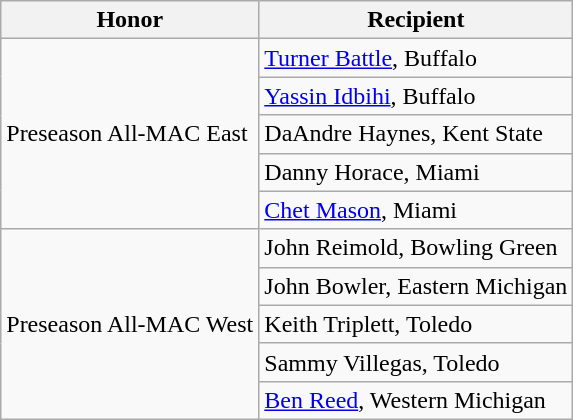<table class="wikitable" border="1">
<tr>
<th>Honor</th>
<th>Recipient</th>
</tr>
<tr>
<td rowspan=5 valign=middle>Preseason All-MAC East</td>
<td><a href='#'>Turner Battle</a>, Buffalo</td>
</tr>
<tr>
<td><a href='#'>Yassin Idbihi</a>, Buffalo</td>
</tr>
<tr>
<td>DaAndre Haynes, Kent State</td>
</tr>
<tr>
<td>Danny Horace, Miami</td>
</tr>
<tr>
<td><a href='#'>Chet Mason</a>, Miami</td>
</tr>
<tr>
<td rowspan=6 valign=middle>Preseason All-MAC West</td>
<td>John Reimold, Bowling Green</td>
</tr>
<tr>
<td>John Bowler, Eastern Michigan</td>
</tr>
<tr>
<td>Keith Triplett, Toledo</td>
</tr>
<tr>
<td>Sammy Villegas, Toledo</td>
</tr>
<tr>
<td><a href='#'>Ben Reed</a>, Western Michigan</td>
</tr>
</table>
